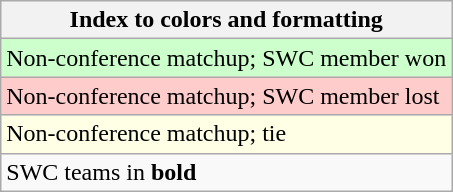<table class="wikitable">
<tr>
<th>Index to colors and formatting</th>
</tr>
<tr bgcolor=#ccffcc>
<td>Non-conference matchup; SWC member won</td>
</tr>
<tr bgcolor=#ffcccc>
<td>Non-conference matchup; SWC member lost</td>
</tr>
<tr bgcolor=#ffffe6>
<td>Non-conference matchup; tie</td>
</tr>
<tr>
<td>SWC teams in <strong>bold</strong></td>
</tr>
</table>
